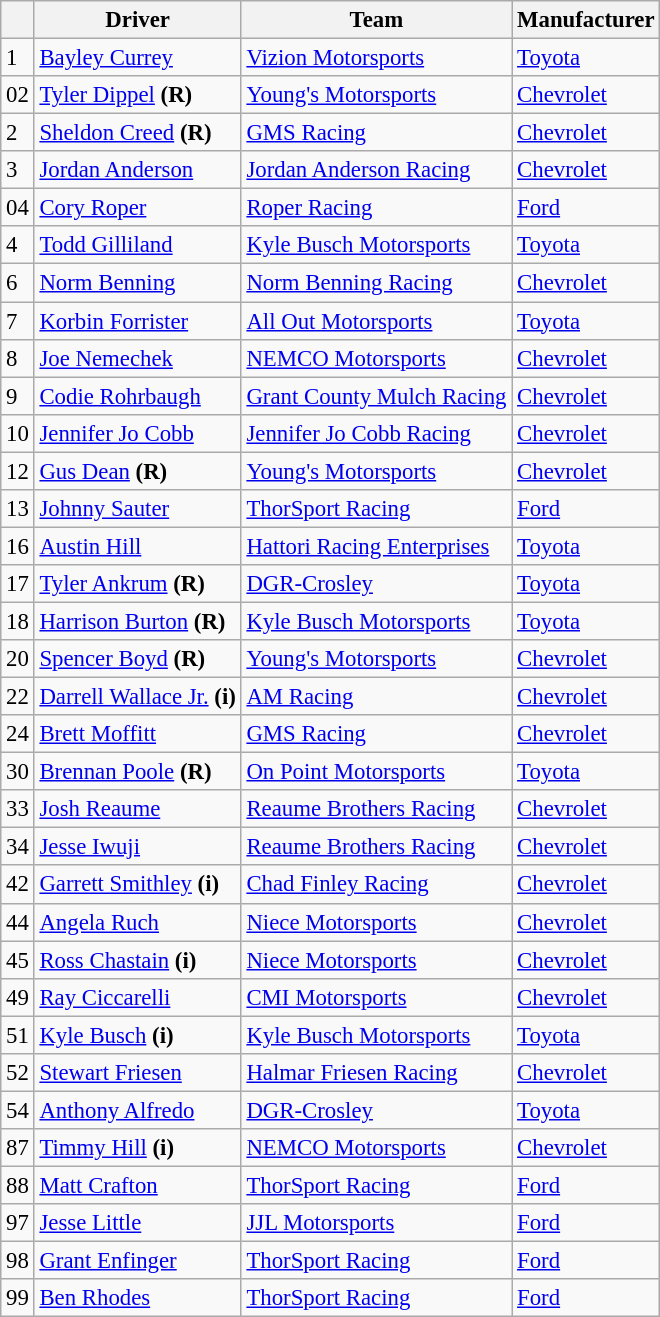<table class="wikitable" style="font-size:95%">
<tr>
<th></th>
<th>Driver</th>
<th>Team</th>
<th>Manufacturer</th>
</tr>
<tr>
<td>1</td>
<td><a href='#'>Bayley Currey</a></td>
<td><a href='#'>Vizion Motorsports</a></td>
<td><a href='#'>Toyota</a></td>
</tr>
<tr>
<td>02</td>
<td><a href='#'>Tyler Dippel</a> <strong>(R)</strong></td>
<td><a href='#'>Young's Motorsports</a></td>
<td><a href='#'>Chevrolet</a></td>
</tr>
<tr>
<td>2</td>
<td><a href='#'>Sheldon Creed</a> <strong>(R)</strong></td>
<td><a href='#'>GMS Racing</a></td>
<td><a href='#'>Chevrolet</a></td>
</tr>
<tr>
<td>3</td>
<td><a href='#'>Jordan Anderson</a></td>
<td><a href='#'>Jordan Anderson Racing</a></td>
<td><a href='#'>Chevrolet</a></td>
</tr>
<tr>
<td>04</td>
<td><a href='#'>Cory Roper</a></td>
<td><a href='#'>Roper Racing</a></td>
<td><a href='#'>Ford</a></td>
</tr>
<tr>
<td>4</td>
<td><a href='#'>Todd Gilliland</a></td>
<td><a href='#'>Kyle Busch Motorsports</a></td>
<td><a href='#'>Toyota</a></td>
</tr>
<tr>
<td>6</td>
<td><a href='#'>Norm Benning</a></td>
<td><a href='#'>Norm Benning Racing</a></td>
<td><a href='#'>Chevrolet</a></td>
</tr>
<tr>
<td>7</td>
<td><a href='#'>Korbin Forrister</a></td>
<td><a href='#'>All Out Motorsports</a></td>
<td><a href='#'>Toyota</a></td>
</tr>
<tr>
<td>8</td>
<td><a href='#'>Joe Nemechek</a></td>
<td><a href='#'>NEMCO Motorsports</a></td>
<td><a href='#'>Chevrolet</a></td>
</tr>
<tr>
<td>9</td>
<td><a href='#'>Codie Rohrbaugh</a></td>
<td><a href='#'>Grant County Mulch Racing</a></td>
<td><a href='#'>Chevrolet</a></td>
</tr>
<tr>
<td>10</td>
<td><a href='#'>Jennifer Jo Cobb</a></td>
<td><a href='#'>Jennifer Jo Cobb Racing</a></td>
<td><a href='#'>Chevrolet</a></td>
</tr>
<tr>
<td>12</td>
<td><a href='#'>Gus Dean</a> <strong>(R)</strong></td>
<td><a href='#'>Young's Motorsports</a></td>
<td><a href='#'>Chevrolet</a></td>
</tr>
<tr>
<td>13</td>
<td><a href='#'>Johnny Sauter</a></td>
<td><a href='#'>ThorSport Racing</a></td>
<td><a href='#'>Ford</a></td>
</tr>
<tr>
<td>16</td>
<td><a href='#'>Austin Hill</a></td>
<td><a href='#'>Hattori Racing Enterprises</a></td>
<td><a href='#'>Toyota</a></td>
</tr>
<tr>
<td>17</td>
<td><a href='#'>Tyler Ankrum</a> <strong>(R)</strong></td>
<td><a href='#'>DGR-Crosley</a></td>
<td><a href='#'>Toyota</a></td>
</tr>
<tr>
<td>18</td>
<td><a href='#'>Harrison Burton</a> <strong>(R)</strong></td>
<td><a href='#'>Kyle Busch Motorsports</a></td>
<td><a href='#'>Toyota</a></td>
</tr>
<tr>
<td>20</td>
<td><a href='#'>Spencer Boyd</a> <strong>(R)</strong></td>
<td><a href='#'>Young's Motorsports</a></td>
<td><a href='#'>Chevrolet</a></td>
</tr>
<tr>
<td>22</td>
<td><a href='#'>Darrell Wallace Jr.</a> <strong>(i)</strong></td>
<td><a href='#'>AM Racing</a></td>
<td><a href='#'>Chevrolet</a></td>
</tr>
<tr>
<td>24</td>
<td><a href='#'>Brett Moffitt</a></td>
<td><a href='#'>GMS Racing</a></td>
<td><a href='#'>Chevrolet</a></td>
</tr>
<tr>
<td>30</td>
<td><a href='#'>Brennan Poole</a> <strong>(R)</strong></td>
<td><a href='#'>On Point Motorsports</a></td>
<td><a href='#'>Toyota</a></td>
</tr>
<tr>
<td>33</td>
<td><a href='#'>Josh Reaume</a></td>
<td><a href='#'>Reaume Brothers Racing</a></td>
<td><a href='#'>Chevrolet</a></td>
</tr>
<tr>
<td>34</td>
<td><a href='#'>Jesse Iwuji</a></td>
<td><a href='#'>Reaume Brothers Racing</a></td>
<td><a href='#'>Chevrolet</a></td>
</tr>
<tr>
<td>42</td>
<td><a href='#'>Garrett Smithley</a> <strong>(i)</strong></td>
<td><a href='#'>Chad Finley Racing</a></td>
<td><a href='#'>Chevrolet</a></td>
</tr>
<tr>
<td>44</td>
<td><a href='#'>Angela Ruch</a></td>
<td><a href='#'>Niece Motorsports</a></td>
<td><a href='#'>Chevrolet</a></td>
</tr>
<tr>
<td>45</td>
<td><a href='#'>Ross Chastain</a> <strong>(i)</strong></td>
<td><a href='#'>Niece Motorsports</a></td>
<td><a href='#'>Chevrolet</a></td>
</tr>
<tr>
<td>49</td>
<td><a href='#'>Ray Ciccarelli</a></td>
<td><a href='#'>CMI Motorsports</a></td>
<td><a href='#'>Chevrolet</a></td>
</tr>
<tr>
<td>51</td>
<td><a href='#'>Kyle Busch</a> <strong>(i)</strong></td>
<td><a href='#'>Kyle Busch Motorsports</a></td>
<td><a href='#'>Toyota</a></td>
</tr>
<tr>
<td>52</td>
<td><a href='#'>Stewart Friesen</a></td>
<td><a href='#'>Halmar Friesen Racing</a></td>
<td><a href='#'>Chevrolet</a></td>
</tr>
<tr>
<td>54</td>
<td><a href='#'>Anthony Alfredo</a></td>
<td><a href='#'>DGR-Crosley</a></td>
<td><a href='#'>Toyota</a></td>
</tr>
<tr>
<td>87</td>
<td><a href='#'>Timmy Hill</a> <strong>(i)</strong></td>
<td><a href='#'>NEMCO Motorsports</a></td>
<td><a href='#'>Chevrolet</a></td>
</tr>
<tr>
<td>88</td>
<td><a href='#'>Matt Crafton</a></td>
<td><a href='#'>ThorSport Racing</a></td>
<td><a href='#'>Ford</a></td>
</tr>
<tr>
<td>97</td>
<td><a href='#'>Jesse Little</a></td>
<td><a href='#'>JJL Motorsports</a></td>
<td><a href='#'>Ford</a></td>
</tr>
<tr>
<td>98</td>
<td><a href='#'>Grant Enfinger</a></td>
<td><a href='#'>ThorSport Racing</a></td>
<td><a href='#'>Ford</a></td>
</tr>
<tr>
<td>99</td>
<td><a href='#'>Ben Rhodes</a></td>
<td><a href='#'>ThorSport Racing</a></td>
<td><a href='#'>Ford</a></td>
</tr>
</table>
